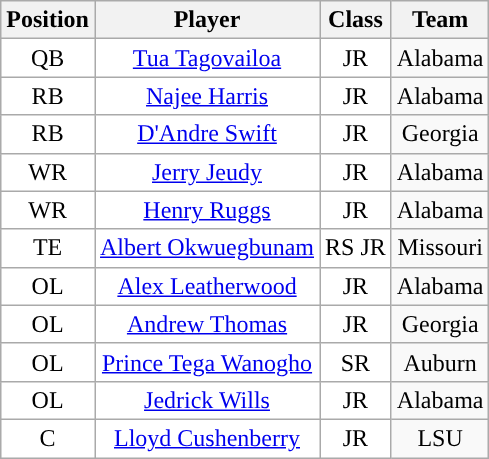<table class="wikitable sortable">
<tr>
<th>Position</th>
<th>Player</th>
<th>Class</th>
<th>Team</th>
</tr>
<tr style="text-align:center;">
<td style="background:white">QB</td>
<td style="background:white"><a href='#'>Tua Tagovailoa</a></td>
<td style="background:white">JR</td>
<td>Alabama</td>
</tr>
<tr style="text-align:center;">
<td style="background:white">RB</td>
<td style="background:white"><a href='#'>Najee Harris</a></td>
<td style="background:white">JR</td>
<td>Alabama</td>
</tr>
<tr style="text-align:center;">
<td style="background:white">RB</td>
<td style="background:white"><a href='#'>D'Andre Swift</a></td>
<td style="background:white">JR</td>
<td>Georgia</td>
</tr>
<tr style="text-align:center;">
<td style="background:white">WR</td>
<td style="background:white"><a href='#'>Jerry Jeudy</a></td>
<td style="background:white">JR</td>
<td>Alabama</td>
</tr>
<tr style="text-align:center;">
<td style="background:white">WR</td>
<td style="background:white"><a href='#'>Henry Ruggs</a></td>
<td style="background:white">JR</td>
<td>Alabama</td>
</tr>
<tr style="text-align:center;">
<td style="background:white">TE</td>
<td style="background:white"><a href='#'>Albert Okwuegbunam</a></td>
<td style="background:white">RS JR</td>
<td>Missouri</td>
</tr>
<tr style="text-align:center;">
<td style="background:white">OL</td>
<td style="background:white"><a href='#'>Alex Leatherwood</a></td>
<td style="background:white">JR</td>
<td>Alabama</td>
</tr>
<tr style="text-align:center;">
<td style="background:white">OL</td>
<td style="background:white"><a href='#'>Andrew Thomas</a></td>
<td style="background:white">JR</td>
<td>Georgia</td>
</tr>
<tr style="text-align:center;">
<td style="background:white">OL</td>
<td style="background:white"><a href='#'>Prince Tega Wanogho</a></td>
<td style="background:white">SR</td>
<td>Auburn</td>
</tr>
<tr style="text-align:center;">
<td style="background:white">OL</td>
<td style="background:white"><a href='#'>Jedrick Wills</a></td>
<td style="background:white">JR</td>
<td>Alabama</td>
</tr>
<tr style="text-align:center;">
<td style="background:white">C</td>
<td style="background:white"><a href='#'>Lloyd Cushenberry</a></td>
<td style="background:white">JR</td>
<td>LSU</td>
</tr>
</table>
